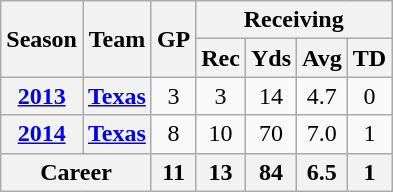<table class="wikitable " style="text-align:center;">
<tr>
<th rowspan="2">Season</th>
<th rowspan="2">Team</th>
<th rowspan="2">GP</th>
<th colspan="4">Receiving</th>
</tr>
<tr>
<th>Rec</th>
<th>Yds</th>
<th>Avg</th>
<th>TD</th>
</tr>
<tr>
<th><a href='#'>2013</a></th>
<th><a href='#'>Texas</a></th>
<td>3</td>
<td>3</td>
<td>14</td>
<td>4.7</td>
<td>0</td>
</tr>
<tr>
<th><a href='#'>2014</a></th>
<th><a href='#'>Texas</a></th>
<td>8</td>
<td>10</td>
<td>70</td>
<td>7.0</td>
<td>1</td>
</tr>
<tr>
<th colspan="2">Career</th>
<th>11</th>
<th>13</th>
<th>84</th>
<th>6.5</th>
<th>1</th>
</tr>
</table>
